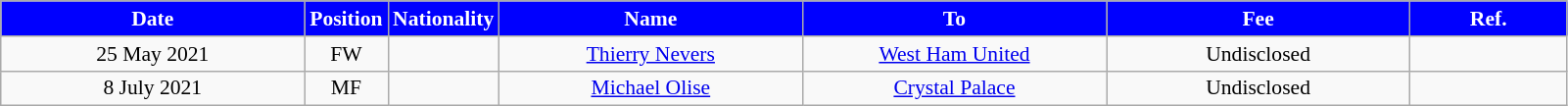<table class="wikitable" style="text-align:center; font-size:90%">
<tr>
<th style="background:#00f; color:white; width:200px;">Date</th>
<th style="background:#00f; color:white; width:50px;">Position</th>
<th style="background:#00f; color:white; width:50px;">Nationality</th>
<th style="background:#00f; color:white; width:200px;">Name</th>
<th style="background:#00f; color:white; width:200px;">To</th>
<th style="background:#00f; color:white; width:200px;">Fee</th>
<th style="background:#00f; color:white; width:100px;">Ref.</th>
</tr>
<tr>
<td>25 May 2021</td>
<td>FW</td>
<td></td>
<td><a href='#'>Thierry Nevers</a></td>
<td><a href='#'>West Ham United</a></td>
<td>Undisclosed</td>
<td></td>
</tr>
<tr>
<td>8 July 2021</td>
<td>MF</td>
<td></td>
<td><a href='#'>Michael Olise</a></td>
<td><a href='#'>Crystal Palace</a></td>
<td>Undisclosed</td>
<td></td>
</tr>
</table>
